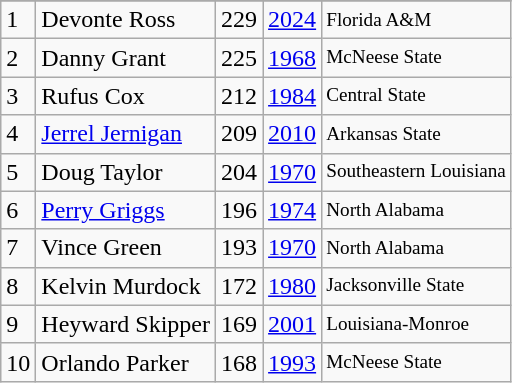<table class="wikitable">
<tr>
</tr>
<tr>
<td>1</td>
<td>Devonte Ross</td>
<td>229</td>
<td><a href='#'>2024</a></td>
<td style="font-size:80%;">Florida A&M</td>
</tr>
<tr>
<td>2</td>
<td>Danny Grant</td>
<td>225</td>
<td><a href='#'>1968</a></td>
<td style="font-size:80%;">McNeese State</td>
</tr>
<tr>
<td>3</td>
<td>Rufus Cox</td>
<td>212</td>
<td><a href='#'>1984</a></td>
<td style="font-size:80%;">Central State</td>
</tr>
<tr>
<td>4</td>
<td><a href='#'>Jerrel Jernigan</a></td>
<td>209</td>
<td><a href='#'>2010</a></td>
<td style="font-size:80%;">Arkansas State</td>
</tr>
<tr>
<td>5</td>
<td>Doug Taylor</td>
<td>204</td>
<td><a href='#'>1970</a></td>
<td style="font-size:80%;">Southeastern Louisiana</td>
</tr>
<tr>
<td>6</td>
<td><a href='#'>Perry Griggs</a></td>
<td>196</td>
<td><a href='#'>1974</a></td>
<td style="font-size:80%;">North Alabama</td>
</tr>
<tr>
<td>7</td>
<td>Vince Green</td>
<td>193</td>
<td><a href='#'>1970</a></td>
<td style="font-size:80%;">North Alabama</td>
</tr>
<tr>
<td>8</td>
<td>Kelvin Murdock</td>
<td>172</td>
<td><a href='#'>1980</a></td>
<td style="font-size:80%;">Jacksonville State</td>
</tr>
<tr>
<td>9</td>
<td>Heyward Skipper</td>
<td>169</td>
<td><a href='#'>2001</a></td>
<td style="font-size:80%;">Louisiana-Monroe</td>
</tr>
<tr>
<td>10</td>
<td>Orlando Parker</td>
<td>168</td>
<td><a href='#'>1993</a></td>
<td style="font-size:80%;">McNeese State</td>
</tr>
</table>
